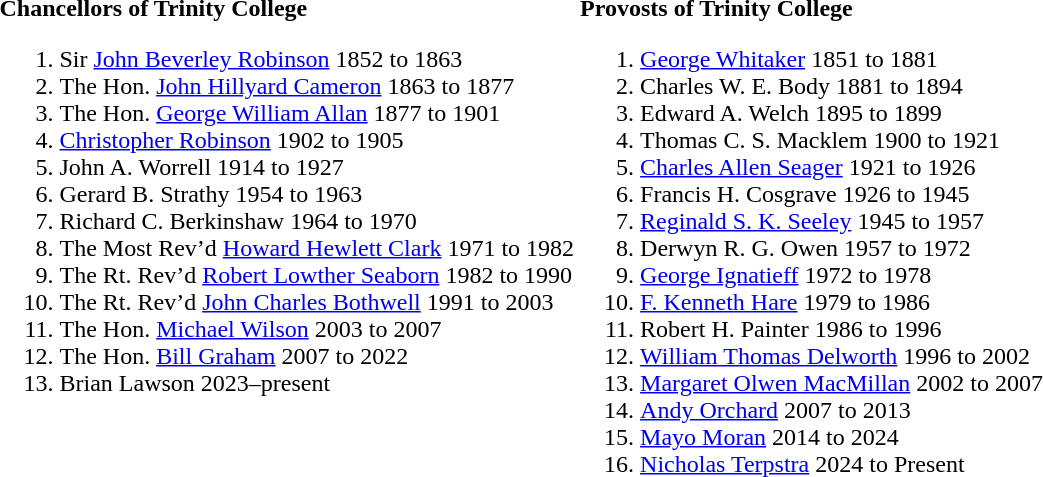<table>
<tr valign="top">
<td><br><strong>Chancellors of Trinity College</strong><ol><li>Sir <a href='#'>John Beverley Robinson</a> 1852 to 1863</li><li>The Hon. <a href='#'>John Hillyard Cameron</a> 1863 to 1877</li><li>The Hon. <a href='#'>George William Allan</a> 1877 to 1901</li><li><a href='#'>Christopher Robinson</a> 1902 to 1905</li><li>John A. Worrell 1914 to 1927</li><li>Gerard B. Strathy 1954 to 1963</li><li>Richard C. Berkinshaw 1964 to 1970</li><li>The Most Rev’d <a href='#'>Howard Hewlett Clark</a> 1971 to 1982</li><li>The Rt. Rev’d <a href='#'>Robert Lowther Seaborn</a> 1982 to 1990</li><li>The Rt. Rev’d <a href='#'>John Charles Bothwell</a> 1991 to 2003</li><li>The Hon. <a href='#'>Michael Wilson</a> 2003 to 2007</li><li>The Hon. <a href='#'>Bill Graham</a> 2007 to 2022</li><li>Brian Lawson 2023–present</li></ol></td>
<td><br><strong>Provosts of Trinity College</strong><ol><li><a href='#'>George Whitaker</a> 1851 to 1881</li><li>Charles W. E. Body 1881 to 1894</li><li>Edward A. Welch 1895 to 1899</li><li>Thomas C. S. Macklem 1900 to 1921</li><li><a href='#'>Charles Allen Seager</a> 1921 to 1926</li><li>Francis H. Cosgrave 1926 to 1945</li><li><a href='#'>Reginald S. K. Seeley</a> 1945 to 1957</li><li>Derwyn R. G. Owen 1957 to 1972</li><li><a href='#'>George Ignatieff</a> 1972 to 1978</li><li><a href='#'>F. Kenneth Hare</a> 1979 to 1986</li><li>Robert H. Painter 1986 to 1996</li><li><a href='#'>William Thomas Delworth</a> 1996 to 2002</li><li><a href='#'>Margaret Olwen MacMillan</a> 2002 to 2007</li><li><a href='#'>Andy Orchard</a> 2007 to 2013</li><li><a href='#'>Mayo Moran</a> 2014 to 2024</li><li><a href='#'>Nicholas Terpstra</a> 2024 to Present</li></ol></td>
</tr>
</table>
